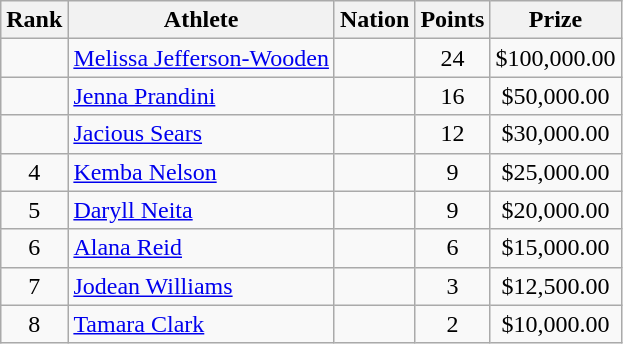<table class="wikitable mw-datatable sortable" style="text-align:center;">
<tr>
<th scope="col" style="width: 10px;">Rank</th>
<th scope="col">Athlete</th>
<th scope="col">Nation</th>
<th scope="col">Points</th>
<th scope="col">Prize</th>
</tr>
<tr>
<td></td>
<td align=left><a href='#'>Melissa Jefferson-Wooden</a> </td>
<td align=left></td>
<td>24</td>
<td>$100,000.00</td>
</tr>
<tr>
<td></td>
<td align=left><a href='#'>Jenna Prandini</a> </td>
<td align=left></td>
<td>16</td>
<td>$50,000.00</td>
</tr>
<tr>
<td></td>
<td align=left><a href='#'>Jacious Sears</a> </td>
<td align=left></td>
<td>12</td>
<td>$30,000.00</td>
</tr>
<tr>
<td>4</td>
<td align=left><a href='#'>Kemba Nelson</a> </td>
<td align=left></td>
<td>9</td>
<td>$25,000.00</td>
</tr>
<tr>
<td>5</td>
<td align=left><a href='#'>Daryll Neita</a> </td>
<td align=left></td>
<td>9</td>
<td>$20,000.00</td>
</tr>
<tr>
<td>6</td>
<td align=left><a href='#'>Alana Reid</a> </td>
<td align=left></td>
<td>6</td>
<td>$15,000.00</td>
</tr>
<tr>
<td>7</td>
<td align=left><a href='#'>Jodean Williams</a> </td>
<td align=left></td>
<td>3</td>
<td>$12,500.00</td>
</tr>
<tr>
<td>8</td>
<td align=left><a href='#'>Tamara Clark</a> </td>
<td align=left></td>
<td>2</td>
<td>$10,000.00</td>
</tr>
</table>
